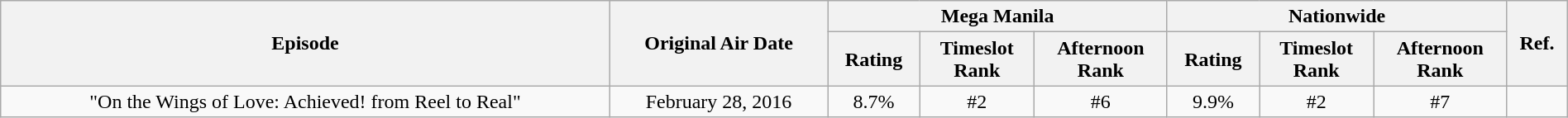<table class="wikitable" style="text-align:center; font-size:100%; line-height:18px;"  width="100%">
<tr>
<th rowspan="2">Episode</th>
<th rowspan="2">Original Air Date</th>
<th colspan="3">Mega Manila</th>
<th colspan="3">Nationwide</th>
<th rowspan="2">Ref.</th>
</tr>
<tr>
<th>Rating</th>
<th>Timeslot<br>Rank</th>
<th>Afternoon<br>Rank</th>
<th>Rating</th>
<th>Timeslot<br>Rank</th>
<th>Afternoon<br>Rank</th>
</tr>
<tr>
<td>"On the Wings of Love: Achieved! from Reel to Real"</td>
<td>February 28, 2016</td>
<td>8.7%</td>
<td>#2</td>
<td>#6</td>
<td>9.9%</td>
<td>#2</td>
<td>#7</td>
<td></td>
</tr>
</table>
